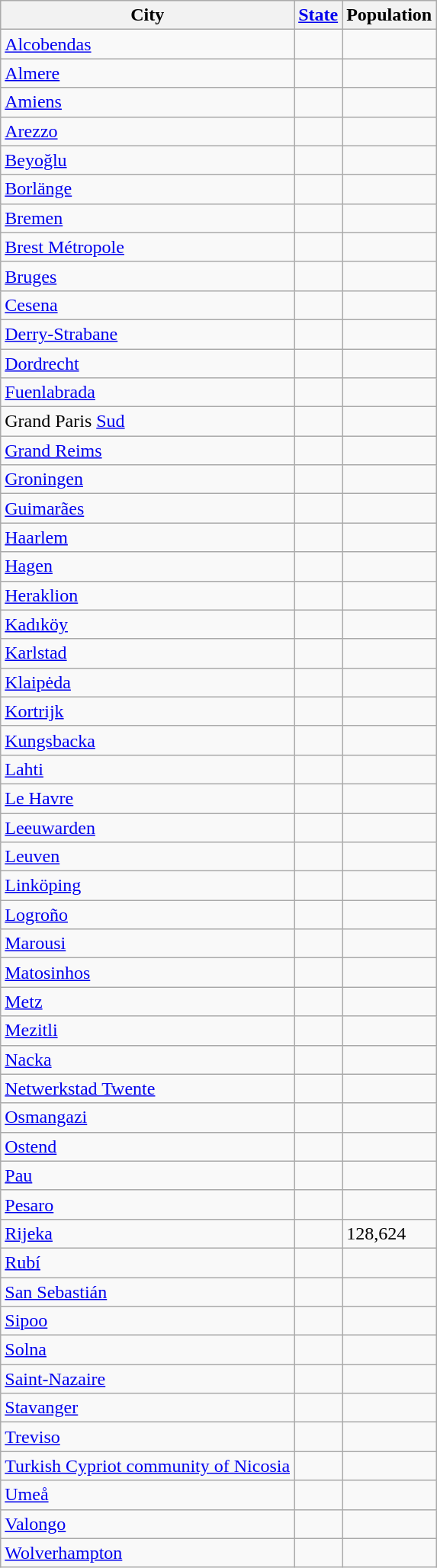<table class="wikitable sortable">
<tr>
<th>City</th>
<th><a href='#'>State</a></th>
<th>Population</th>
</tr>
<tr>
<td><a href='#'>Alcobendas</a></td>
<td></td>
<td></td>
</tr>
<tr>
<td><a href='#'>Almere</a></td>
<td></td>
<td></td>
</tr>
<tr>
<td><a href='#'>Amiens</a></td>
<td></td>
<td></td>
</tr>
<tr>
<td><a href='#'>Arezzo</a></td>
<td></td>
<td></td>
</tr>
<tr>
<td><a href='#'>Beyoğlu</a></td>
<td></td>
<td></td>
</tr>
<tr>
<td><a href='#'>Borlänge</a></td>
<td></td>
<td></td>
</tr>
<tr>
<td><a href='#'>Bremen</a></td>
<td></td>
<td></td>
</tr>
<tr>
<td><a href='#'>Brest Métropole</a></td>
<td></td>
<td></td>
</tr>
<tr>
<td><a href='#'>Bruges</a></td>
<td></td>
<td></td>
</tr>
<tr>
<td><a href='#'>Cesena</a></td>
<td></td>
<td></td>
</tr>
<tr>
<td><a href='#'>Derry-Strabane</a></td>
<td></td>
<td></td>
</tr>
<tr>
<td><a href='#'>Dordrecht</a></td>
<td></td>
<td></td>
</tr>
<tr>
<td><a href='#'>Fuenlabrada</a></td>
<td></td>
<td></td>
</tr>
<tr>
<td>Grand Paris <a href='#'>Sud</a></td>
<td></td>
<td></td>
</tr>
<tr>
<td><a href='#'>Grand Reims</a></td>
<td></td>
<td></td>
</tr>
<tr>
<td><a href='#'>Groningen</a></td>
<td></td>
<td></td>
</tr>
<tr>
<td><a href='#'>Guimarães</a></td>
<td></td>
<td></td>
</tr>
<tr>
<td><a href='#'>Haarlem</a></td>
<td></td>
<td></td>
</tr>
<tr>
<td><a href='#'>Hagen</a></td>
<td></td>
<td></td>
</tr>
<tr>
<td><a href='#'>Heraklion</a></td>
<td></td>
<td></td>
</tr>
<tr>
<td><a href='#'>Kadıköy</a></td>
<td></td>
<td></td>
</tr>
<tr>
<td><a href='#'>Karlstad</a></td>
<td></td>
<td></td>
</tr>
<tr>
<td><a href='#'>Klaipėda</a></td>
<td></td>
<td></td>
</tr>
<tr>
<td><a href='#'>Kortrijk</a></td>
<td></td>
<td></td>
</tr>
<tr>
<td><a href='#'>Kungsbacka</a></td>
<td></td>
<td></td>
</tr>
<tr>
<td><a href='#'>Lahti</a></td>
<td></td>
<td></td>
</tr>
<tr>
<td><a href='#'>Le Havre</a></td>
<td></td>
<td></td>
</tr>
<tr>
<td><a href='#'>Leeuwarden</a></td>
<td></td>
<td></td>
</tr>
<tr>
<td><a href='#'>Leuven</a></td>
<td></td>
<td></td>
</tr>
<tr>
<td><a href='#'>Linköping</a></td>
<td></td>
<td></td>
</tr>
<tr>
<td><a href='#'>Logroño</a></td>
<td></td>
<td></td>
</tr>
<tr>
<td><a href='#'>Marousi</a></td>
<td></td>
<td></td>
</tr>
<tr>
<td><a href='#'>Matosinhos</a></td>
<td></td>
<td></td>
</tr>
<tr>
<td><a href='#'>Metz</a></td>
<td></td>
<td></td>
</tr>
<tr>
<td><a href='#'>Mezitli</a></td>
<td></td>
<td></td>
</tr>
<tr>
<td><a href='#'>Nacka</a></td>
<td></td>
<td></td>
</tr>
<tr>
<td><a href='#'>Netwerkstad Twente</a></td>
<td></td>
<td></td>
</tr>
<tr>
<td><a href='#'>Osmangazi</a></td>
<td></td>
<td></td>
</tr>
<tr>
<td><a href='#'>Ostend</a></td>
<td></td>
<td></td>
</tr>
<tr>
<td><a href='#'>Pau</a></td>
<td></td>
<td></td>
</tr>
<tr>
<td><a href='#'>Pesaro</a></td>
<td></td>
<td></td>
</tr>
<tr>
<td><a href='#'>Rijeka</a></td>
<td></td>
<td>128,624</td>
</tr>
<tr>
<td><a href='#'>Rubí</a></td>
<td></td>
<td></td>
</tr>
<tr>
<td><a href='#'>San Sebastián</a></td>
<td></td>
<td></td>
</tr>
<tr>
<td><a href='#'>Sipoo</a></td>
<td></td>
<td></td>
</tr>
<tr>
<td><a href='#'>Solna</a></td>
<td></td>
<td></td>
</tr>
<tr>
<td><a href='#'>Saint-Nazaire</a></td>
<td></td>
<td></td>
</tr>
<tr>
<td><a href='#'>Stavanger</a></td>
<td></td>
<td></td>
</tr>
<tr>
<td><a href='#'>Treviso</a></td>
<td></td>
<td></td>
</tr>
<tr>
<td><a href='#'>Turkish Cypriot community of Nicosia</a></td>
<td></td>
<td></td>
</tr>
<tr>
<td><a href='#'>Umeå</a></td>
<td></td>
<td></td>
</tr>
<tr>
<td><a href='#'>Valongo</a></td>
<td></td>
<td></td>
</tr>
<tr>
<td><a href='#'>Wolverhampton</a></td>
<td></td>
<td></td>
</tr>
</table>
